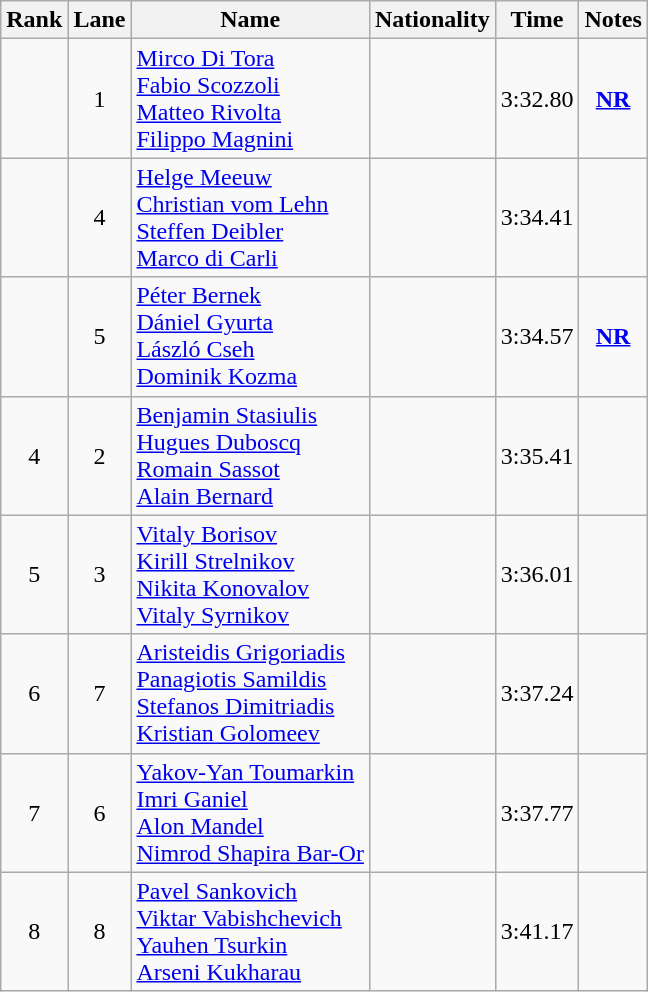<table class="wikitable sortable" style="text-align:center">
<tr>
<th>Rank</th>
<th>Lane</th>
<th>Name</th>
<th>Nationality</th>
<th>Time</th>
<th>Notes</th>
</tr>
<tr>
<td></td>
<td>1</td>
<td align=left><a href='#'>Mirco Di Tora</a><br><a href='#'>Fabio Scozzoli</a><br><a href='#'>Matteo Rivolta</a><br><a href='#'>Filippo Magnini</a></td>
<td align=left></td>
<td>3:32.80</td>
<td><strong><a href='#'>NR</a></strong></td>
</tr>
<tr>
<td></td>
<td>4</td>
<td align=left><a href='#'>Helge Meeuw</a><br><a href='#'>Christian vom Lehn</a><br><a href='#'>Steffen Deibler</a><br><a href='#'>Marco di Carli</a></td>
<td align=left></td>
<td>3:34.41</td>
<td></td>
</tr>
<tr>
<td></td>
<td>5</td>
<td align=left><a href='#'>Péter Bernek</a><br><a href='#'>Dániel Gyurta</a><br><a href='#'>László Cseh</a><br><a href='#'>Dominik Kozma</a></td>
<td align=left></td>
<td>3:34.57</td>
<td><strong><a href='#'>NR</a></strong></td>
</tr>
<tr>
<td>4</td>
<td>2</td>
<td align=left><a href='#'>Benjamin Stasiulis</a><br><a href='#'>Hugues Duboscq</a><br><a href='#'>Romain Sassot</a><br><a href='#'>Alain Bernard</a></td>
<td align=left></td>
<td>3:35.41</td>
<td></td>
</tr>
<tr>
<td>5</td>
<td>3</td>
<td align=left><a href='#'>Vitaly Borisov</a><br><a href='#'>Kirill Strelnikov</a><br><a href='#'>Nikita Konovalov</a><br><a href='#'>Vitaly Syrnikov</a></td>
<td align=left></td>
<td>3:36.01</td>
<td></td>
</tr>
<tr>
<td>6</td>
<td>7</td>
<td align=left><a href='#'>Aristeidis Grigoriadis</a><br><a href='#'>Panagiotis Samildis</a><br><a href='#'>Stefanos Dimitriadis</a><br><a href='#'>Kristian Golomeev</a></td>
<td align=left></td>
<td>3:37.24</td>
<td></td>
</tr>
<tr>
<td>7</td>
<td>6</td>
<td align=left><a href='#'>Yakov-Yan Toumarkin</a><br><a href='#'>Imri Ganiel</a><br><a href='#'>Alon Mandel</a><br><a href='#'>Nimrod Shapira Bar-Or</a></td>
<td align=left></td>
<td>3:37.77</td>
<td></td>
</tr>
<tr>
<td>8</td>
<td>8</td>
<td align=left><a href='#'>Pavel Sankovich</a><br><a href='#'>Viktar Vabishchevich</a><br><a href='#'>Yauhen Tsurkin</a><br><a href='#'>Arseni Kukharau</a></td>
<td align=left></td>
<td>3:41.17</td>
<td></td>
</tr>
</table>
